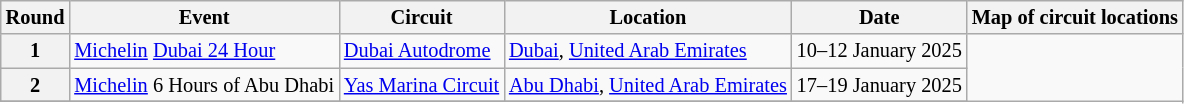<table class="wikitable" style="font-size: 85%;">
<tr>
<th>Round</th>
<th>Event</th>
<th>Circuit</th>
<th>Location</th>
<th>Date</th>
<th>Map of circuit locations</th>
</tr>
<tr>
<th>1</th>
<td><a href='#'>Michelin</a> <a href='#'>Dubai 24 Hour</a></td>
<td> <a href='#'>Dubai Autodrome</a></td>
<td><a href='#'>Dubai</a>, <a href='#'>United Arab Emirates</a></td>
<td>10–12 January 2025</td>
<td rowspan="10"></td>
</tr>
<tr>
<th>2</th>
<td><a href='#'>Michelin</a> 6 Hours of Abu Dhabi</td>
<td> <a href='#'>Yas Marina Circuit</a></td>
<td><a href='#'>Abu Dhabi</a>, <a href='#'>United Arab Emirates</a></td>
<td>17–19 January 2025</td>
</tr>
<tr>
</tr>
</table>
